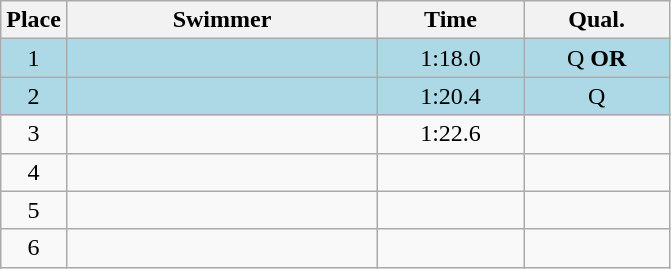<table class=wikitable style="text-align:center">
<tr>
<th>Place</th>
<th width=200>Swimmer</th>
<th width=90>Time</th>
<th width=90>Qual.</th>
</tr>
<tr bgcolor=lightblue>
<td>1</td>
<td align=left></td>
<td>1:18.0</td>
<td>Q <strong>OR</strong></td>
</tr>
<tr bgcolor=lightblue>
<td>2</td>
<td align=left></td>
<td>1:20.4</td>
<td>Q</td>
</tr>
<tr>
<td>3</td>
<td align=left></td>
<td>1:22.6</td>
<td></td>
</tr>
<tr>
<td>4</td>
<td align=left></td>
<td></td>
<td></td>
</tr>
<tr>
<td>5</td>
<td align=left></td>
<td></td>
<td></td>
</tr>
<tr>
<td>6</td>
<td align=left></td>
<td></td>
<td></td>
</tr>
</table>
